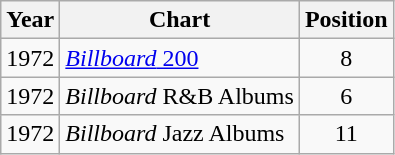<table class="wikitable">
<tr>
<th>Year</th>
<th>Chart</th>
<th>Position</th>
</tr>
<tr>
<td>1972</td>
<td><a href='#'><em>Billboard</em> 200</a></td>
<td align="center">8</td>
</tr>
<tr>
<td>1972</td>
<td><em>Billboard</em> R&B Albums</td>
<td align="center">6</td>
</tr>
<tr>
<td>1972</td>
<td><em>Billboard</em> Jazz Albums</td>
<td align="center">11</td>
</tr>
</table>
